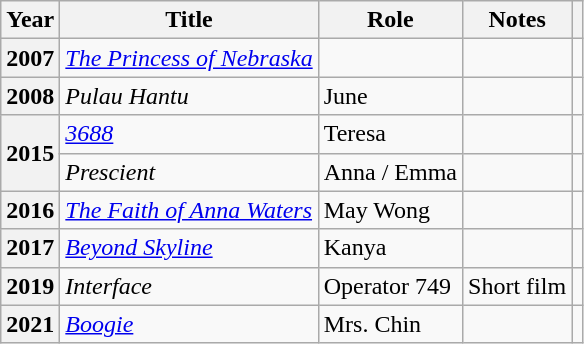<table class="wikitable sortable plainrowheaders">
<tr>
<th scope="col">Year</th>
<th scope="col">Title</th>
<th scope="col">Role</th>
<th scope="col" class="unsortable">Notes</th>
<th scope="col" class="unsortable"></th>
</tr>
<tr>
<th scope="row">2007</th>
<td><em><a href='#'>The Princess of Nebraska</a></em></td>
<td></td>
<td></td>
</tr>
<tr>
<th scope="row">2008</th>
<td><em>Pulau Hantu</em></td>
<td>June</td>
<td></td>
<td></td>
</tr>
<tr>
<th scope="row" rowspan="2">2015</th>
<td><em><a href='#'>3688</a></em></td>
<td>Teresa</td>
<td></td>
<td></td>
</tr>
<tr>
<td><em>Prescient</em></td>
<td>Anna / Emma</td>
<td></td>
<td></td>
</tr>
<tr>
<th scope="row">2016</th>
<td><em><a href='#'>The Faith of Anna Waters</a></em></td>
<td>May Wong</td>
<td></td>
<td></td>
</tr>
<tr>
<th scope="row">2017</th>
<td><em><a href='#'>Beyond Skyline</a></em></td>
<td>Kanya</td>
<td></td>
<td></td>
</tr>
<tr>
<th scope="row">2019</th>
<td><em>Interface</em></td>
<td>Operator 749</td>
<td>Short film</td>
<td></td>
</tr>
<tr>
<th scope="row">2021</th>
<td><em><a href='#'>Boogie</a></em></td>
<td>Mrs. Chin</td>
<td></td>
<td></td>
</tr>
</table>
